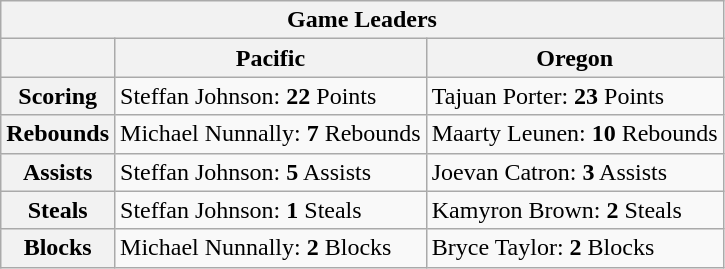<table class="wikitable">
<tr>
<th colspan=3>Game Leaders</th>
</tr>
<tr>
<th></th>
<th>Pacific</th>
<th>Oregon</th>
</tr>
<tr>
<th>Scoring</th>
<td>Steffan Johnson: <strong>22</strong> Points</td>
<td>Tajuan Porter: <strong>23</strong> Points</td>
</tr>
<tr>
<th>Rebounds</th>
<td>Michael Nunnally: <strong>7</strong> Rebounds</td>
<td>Maarty Leunen: <strong>10</strong> Rebounds</td>
</tr>
<tr>
<th>Assists</th>
<td>Steffan Johnson: <strong>5</strong> Assists</td>
<td>Joevan Catron: <strong>3</strong> Assists</td>
</tr>
<tr>
<th>Steals</th>
<td>Steffan Johnson: <strong>1</strong> Steals</td>
<td>Kamyron Brown: <strong>2</strong> Steals</td>
</tr>
<tr>
<th>Blocks</th>
<td>Michael Nunnally: <strong>2</strong> Blocks</td>
<td>Bryce Taylor: <strong>2</strong> Blocks</td>
</tr>
</table>
